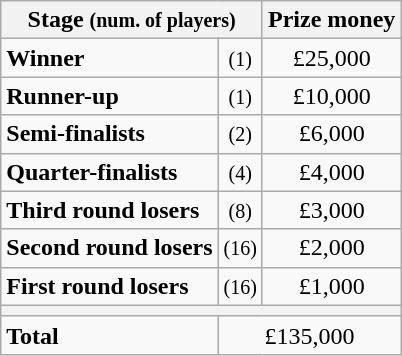<table class="wikitable">
<tr>
<th colspan=2>Stage <small>(num. of players)</small></th>
<th>Prize money</th>
</tr>
<tr>
<td><strong>Winner</strong></td>
<td align=center><small>(1)</small></td>
<td align=center>£25,000</td>
</tr>
<tr>
<td><strong>Runner-up</strong></td>
<td align=center><small>(1)</small></td>
<td align=center>£10,000</td>
</tr>
<tr>
<td><strong>Semi-finalists</strong></td>
<td align=center><small>(2)</small></td>
<td align=center>£6,000</td>
</tr>
<tr>
<td><strong>Quarter-finalists</strong></td>
<td align=center><small>(4)</small></td>
<td align=center>£4,000</td>
</tr>
<tr>
<td><strong>Third round losers</strong></td>
<td align=center><small>(8)</small></td>
<td align=center>£3,000</td>
</tr>
<tr>
<td><strong>Second round losers</strong></td>
<td align=center><small>(16)</small></td>
<td align=center>£2,000</td>
</tr>
<tr>
<td><strong>First round losers</strong></td>
<td align=center><small>(16)</small></td>
<td align=center>£1,000</td>
</tr>
<tr>
<th colspan=3></th>
</tr>
<tr>
<td><strong>Total</strong></td>
<td align=center colspan=2>£135,000</td>
</tr>
</table>
